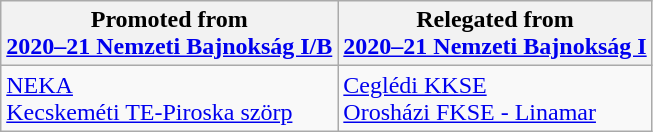<table class="wikitable">
<tr>
<th>Promoted from<br><a href='#'>2020–21 Nemzeti Bajnokság I/B</a></th>
<th>Relegated from<br><a href='#'>2020–21 Nemzeti Bajnokság I</a></th>
</tr>
<tr>
<td><a href='#'>NEKA</a><br><a href='#'>Kecskeméti TE-Piroska szörp</a></td>
<td><a href='#'>Ceglédi KKSE</a><br><a href='#'>Orosházi FKSE - Linamar</a></td>
</tr>
</table>
